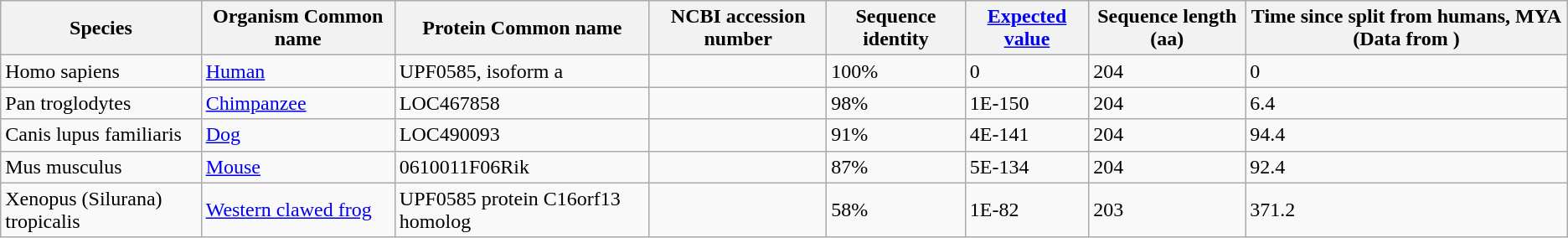<table class = "wikitable">
<tr>
<th>Species</th>
<th>Organism Common name</th>
<th>Protein Common name</th>
<th>NCBI accession number</th>
<th>Sequence identity</th>
<th><a href='#'>Expected value</a></th>
<th>Sequence length (aa)</th>
<th>Time since split from humans, MYA (Data from )</th>
</tr>
<tr>
<td>Homo sapiens</td>
<td><a href='#'>Human</a></td>
<td>UPF0585, isoform a</td>
<td></td>
<td>100%</td>
<td>0</td>
<td>204</td>
<td>0</td>
</tr>
<tr>
<td>Pan troglodytes</td>
<td><a href='#'>Chimpanzee</a></td>
<td>LOC467858</td>
<td></td>
<td>98%</td>
<td>1E-150</td>
<td>204</td>
<td>6.4</td>
</tr>
<tr>
<td>Canis lupus familiaris</td>
<td><a href='#'>Dog</a></td>
<td>LOC490093</td>
<td></td>
<td>91%</td>
<td>4E-141</td>
<td>204</td>
<td>94.4</td>
</tr>
<tr>
<td>Mus musculus</td>
<td><a href='#'>Mouse</a></td>
<td>0610011F06Rik</td>
<td></td>
<td>87%</td>
<td>5E-134</td>
<td>204</td>
<td>92.4</td>
</tr>
<tr>
<td>Xenopus (Silurana) tropicalis</td>
<td><a href='#'>Western clawed frog</a></td>
<td>UPF0585 protein C16orf13 homolog</td>
<td></td>
<td>58%</td>
<td>1E-82</td>
<td>203</td>
<td>371.2</td>
</tr>
</table>
